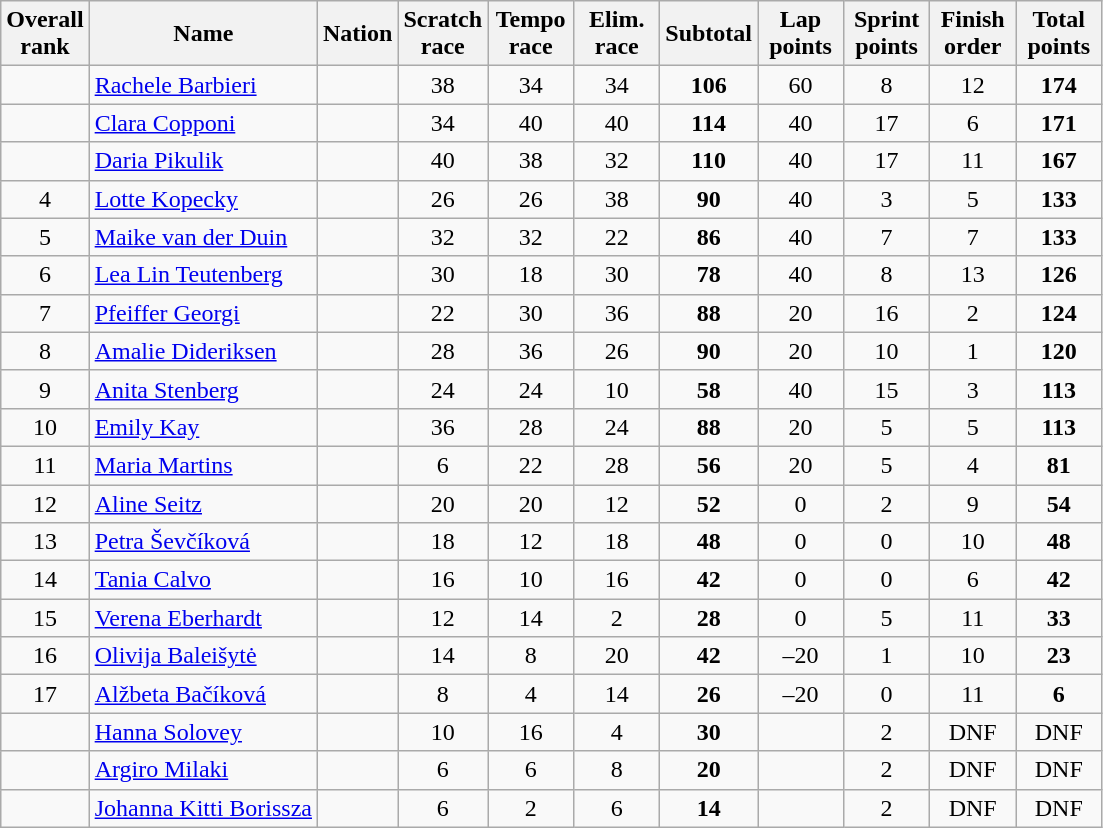<table class="wikitable sortable" style="text-align:center">
<tr>
<th width=50>Overall rank</th>
<th>Name</th>
<th>Nation</th>
<th width=50>Scratch race</th>
<th width=50>Tempo race</th>
<th width=50>Elim. race</th>
<th width=50>Subtotal</th>
<th width=50>Lap points</th>
<th width=50>Sprint points</th>
<th width=50>Finish order</th>
<th width=50>Total points</th>
</tr>
<tr>
<td></td>
<td align=left><a href='#'>Rachele Barbieri</a></td>
<td align=left></td>
<td>38</td>
<td>34</td>
<td>34</td>
<td><strong>106</strong></td>
<td>60</td>
<td>8</td>
<td>12</td>
<td><strong>174</strong></td>
</tr>
<tr>
<td></td>
<td align=left><a href='#'>Clara Copponi</a></td>
<td align=left></td>
<td>34</td>
<td>40</td>
<td>40</td>
<td><strong>114</strong></td>
<td>40</td>
<td>17</td>
<td>6</td>
<td><strong>171</strong></td>
</tr>
<tr>
<td></td>
<td align=left><a href='#'>Daria Pikulik</a></td>
<td align=left></td>
<td>40</td>
<td>38</td>
<td>32</td>
<td><strong>110</strong></td>
<td>40</td>
<td>17</td>
<td>11</td>
<td><strong>167</strong></td>
</tr>
<tr>
<td>4</td>
<td align=left><a href='#'>Lotte Kopecky</a></td>
<td align=left></td>
<td>26</td>
<td>26</td>
<td>38</td>
<td><strong>90</strong></td>
<td>40</td>
<td>3</td>
<td>5</td>
<td><strong>133</strong></td>
</tr>
<tr>
<td>5</td>
<td align=left><a href='#'>Maike van der Duin</a></td>
<td align=left></td>
<td>32</td>
<td>32</td>
<td>22</td>
<td><strong>86</strong></td>
<td>40</td>
<td>7</td>
<td>7</td>
<td><strong>133</strong></td>
</tr>
<tr>
<td>6</td>
<td align=left><a href='#'>Lea Lin Teutenberg</a></td>
<td align=left></td>
<td>30</td>
<td>18</td>
<td>30</td>
<td><strong>78</strong></td>
<td>40</td>
<td>8</td>
<td>13</td>
<td><strong>126</strong></td>
</tr>
<tr>
<td>7</td>
<td align=left><a href='#'>Pfeiffer Georgi</a></td>
<td align=left></td>
<td>22</td>
<td>30</td>
<td>36</td>
<td><strong>88</strong></td>
<td>20</td>
<td>16</td>
<td>2</td>
<td><strong>124</strong></td>
</tr>
<tr>
<td>8</td>
<td align=left><a href='#'>Amalie Dideriksen</a></td>
<td align=left></td>
<td>28</td>
<td>36</td>
<td>26</td>
<td><strong>90</strong></td>
<td>20</td>
<td>10</td>
<td>1</td>
<td><strong>120</strong></td>
</tr>
<tr>
<td>9</td>
<td align=left><a href='#'>Anita Stenberg</a></td>
<td align=left></td>
<td>24</td>
<td>24</td>
<td>10</td>
<td><strong>58</strong></td>
<td>40</td>
<td>15</td>
<td>3</td>
<td><strong>113</strong></td>
</tr>
<tr>
<td>10</td>
<td align=left><a href='#'>Emily Kay</a></td>
<td align=left></td>
<td>36</td>
<td>28</td>
<td>24</td>
<td><strong>88</strong></td>
<td>20</td>
<td>5</td>
<td>5</td>
<td><strong>113</strong></td>
</tr>
<tr>
<td>11</td>
<td align=left><a href='#'>Maria Martins</a></td>
<td align=left></td>
<td>6</td>
<td>22</td>
<td>28</td>
<td><strong>56</strong></td>
<td>20</td>
<td>5</td>
<td>4</td>
<td><strong>81</strong></td>
</tr>
<tr>
<td>12</td>
<td align=left><a href='#'>Aline Seitz</a></td>
<td align=left></td>
<td>20</td>
<td>20</td>
<td>12</td>
<td><strong>52</strong></td>
<td>0</td>
<td>2</td>
<td>9</td>
<td><strong>54</strong></td>
</tr>
<tr>
<td>13</td>
<td align=left><a href='#'>Petra Ševčíková</a></td>
<td align=left></td>
<td>18</td>
<td>12</td>
<td>18</td>
<td><strong>48</strong></td>
<td>0</td>
<td>0</td>
<td>10</td>
<td><strong>48</strong></td>
</tr>
<tr>
<td>14</td>
<td align=left><a href='#'>Tania Calvo</a></td>
<td align=left></td>
<td>16</td>
<td>10</td>
<td>16</td>
<td><strong>42</strong></td>
<td>0</td>
<td>0</td>
<td>6</td>
<td><strong>42</strong></td>
</tr>
<tr>
<td>15</td>
<td align=left><a href='#'>Verena Eberhardt</a></td>
<td align=left></td>
<td>12</td>
<td>14</td>
<td>2</td>
<td><strong>28</strong></td>
<td>0</td>
<td>5</td>
<td>11</td>
<td><strong>33</strong></td>
</tr>
<tr>
<td>16</td>
<td align=left><a href='#'>Olivija Baleišytė</a></td>
<td align=left></td>
<td>14</td>
<td>8</td>
<td>20</td>
<td><strong>42</strong></td>
<td>–20</td>
<td>1</td>
<td>10</td>
<td><strong>23</strong></td>
</tr>
<tr>
<td>17</td>
<td align=left><a href='#'>Alžbeta Bačíková</a></td>
<td align=left></td>
<td>8</td>
<td>4</td>
<td>14</td>
<td><strong>26</strong></td>
<td>–20</td>
<td>0</td>
<td>11</td>
<td><strong>6</strong></td>
</tr>
<tr>
<td></td>
<td align=left><a href='#'>Hanna Solovey</a></td>
<td align=left></td>
<td>10</td>
<td>16</td>
<td>4</td>
<td><strong>30</strong></td>
<td></td>
<td>2</td>
<td>DNF</td>
<td>DNF</td>
</tr>
<tr>
<td></td>
<td align=left><a href='#'>Argiro Milaki</a></td>
<td align=left></td>
<td>6</td>
<td>6</td>
<td>8</td>
<td><strong>20</strong></td>
<td></td>
<td>2</td>
<td>DNF</td>
<td>DNF</td>
</tr>
<tr>
<td></td>
<td align=left><a href='#'>Johanna Kitti Borissza</a></td>
<td align=left></td>
<td>6</td>
<td>2</td>
<td>6</td>
<td><strong>14</strong></td>
<td></td>
<td>2</td>
<td>DNF</td>
<td>DNF</td>
</tr>
</table>
